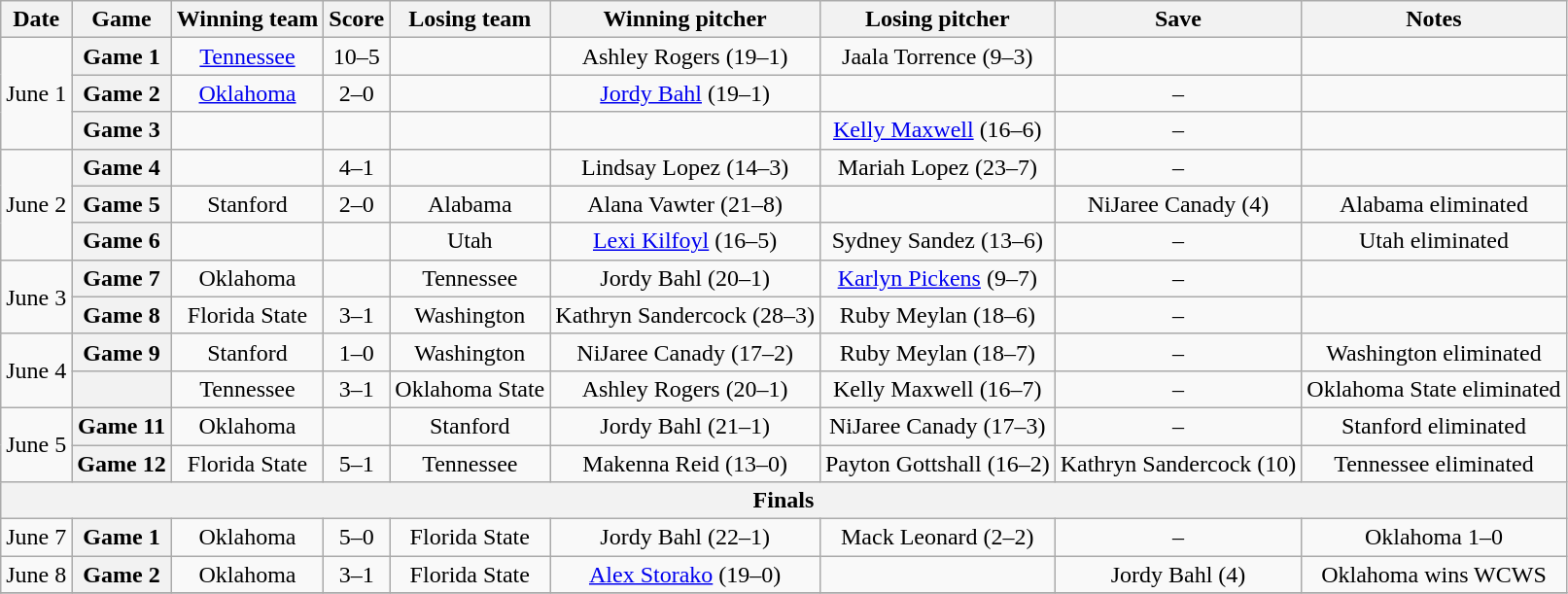<table class="wikitable plainrowheaders" style="text-align:center">
<tr>
<th scope="col">Date</th>
<th scope="col">Game</th>
<th scope="col">Winning team</th>
<th scope="col">Score</th>
<th scope="col">Losing team</th>
<th scope="col">Winning pitcher</th>
<th scope="col">Losing pitcher</th>
<th scope="col">Save</th>
<th scope="col">Notes</th>
</tr>
<tr>
<td rowspan=3>June 1</td>
<th scope="row" style="text-align:center">Game 1</th>
<td><a href='#'>Tennessee</a></td>
<td>10–5</td>
<td></td>
<td>Ashley Rogers (19–1)</td>
<td>Jaala Torrence (9–3)</td>
<td></td>
<td></td>
</tr>
<tr>
<th scope="row" style="text-align:center">Game 2</th>
<td><a href='#'>Oklahoma</a></td>
<td>2–0</td>
<td></td>
<td><a href='#'>Jordy Bahl</a> (19–1)</td>
<td></td>
<td>–</td>
<td></td>
</tr>
<tr>
<th scope="row" style="text-align:center">Game 3</th>
<td></td>
<td></td>
<td></td>
<td></td>
<td><a href='#'>Kelly Maxwell</a> (16–6)</td>
<td>–</td>
<td></td>
</tr>
<tr>
<td rowspan=3>June 2</td>
<th scope="row" style="text-align:center">Game 4</th>
<td></td>
<td>4–1</td>
<td></td>
<td>Lindsay Lopez (14–3)</td>
<td>Mariah Lopez (23–7)</td>
<td>–</td>
<td></td>
</tr>
<tr>
<th scope="row" style="text-align:center">Game 5</th>
<td>Stanford</td>
<td>2–0</td>
<td>Alabama</td>
<td>Alana Vawter (21–8)</td>
<td></td>
<td>NiJaree Canady (4)</td>
<td>Alabama eliminated<br></td>
</tr>
<tr>
<th scope="row" style="text-align:center">Game 6</th>
<td></td>
<td></td>
<td>Utah</td>
<td><a href='#'>Lexi Kilfoyl</a> (16–5)</td>
<td>Sydney Sandez (13–6)</td>
<td>–</td>
<td>Utah eliminated<br></td>
</tr>
<tr>
<td rowspan=2>June 3</td>
<th scope="row" style="text-align:center">Game 7</th>
<td>Oklahoma</td>
<td></td>
<td>Tennessee</td>
<td>Jordy Bahl (20–1)</td>
<td><a href='#'>Karlyn Pickens</a> (9–7)</td>
<td>–</td>
<td></td>
</tr>
<tr>
<th scope="row" style="text-align:center">Game 8</th>
<td>Florida State</td>
<td>3–1</td>
<td>Washington</td>
<td>Kathryn Sandercock (28–3)</td>
<td>Ruby Meylan (18–6)</td>
<td>–</td>
<td></td>
</tr>
<tr>
<td rowspan=2>June 4</td>
<th scope="row" style="text-align:center">Game 9</th>
<td>Stanford</td>
<td>1–0</td>
<td>Washington</td>
<td>NiJaree Canady (17–2)</td>
<td>Ruby Meylan (18–7)</td>
<td>–</td>
<td>Washington eliminated<br></td>
</tr>
<tr>
<th scope="row" style="text-align:center"></th>
<td>Tennessee</td>
<td>3–1</td>
<td>Oklahoma State</td>
<td>Ashley Rogers (20–1)</td>
<td>Kelly Maxwell (16–7)</td>
<td>–</td>
<td>Oklahoma State eliminated<br></td>
</tr>
<tr>
<td rowspan=2>June 5</td>
<th scope="row" style="text-align:center">Game 11</th>
<td>Oklahoma</td>
<td></td>
<td>Stanford</td>
<td>Jordy Bahl (21–1)</td>
<td>NiJaree Canady (17–3)</td>
<td>–</td>
<td>Stanford eliminated<br></td>
</tr>
<tr>
<th scope="row" style="text-align:center">Game 12</th>
<td>Florida State</td>
<td>5–1</td>
<td>Tennessee</td>
<td>Makenna Reid (13–0)</td>
<td>Payton Gottshall (16–2)</td>
<td>Kathryn Sandercock (10)</td>
<td>Tennessee eliminated<br></td>
</tr>
<tr>
<th colspan="11">Finals</th>
</tr>
<tr>
<td>June 7</td>
<th scope="row" style="text-align:center">Game 1</th>
<td>Oklahoma</td>
<td>5–0</td>
<td>Florida State</td>
<td>Jordy Bahl (22–1)</td>
<td>Mack Leonard (2–2)</td>
<td>–</td>
<td>Oklahoma 1–0</td>
</tr>
<tr>
<td>June 8</td>
<th scope="row" style="text-align:center">Game 2</th>
<td>Oklahoma</td>
<td>3–1</td>
<td>Florida State</td>
<td><a href='#'>Alex Storako</a> (19–0)</td>
<td></td>
<td>Jordy Bahl (4)</td>
<td>Oklahoma wins WCWS</td>
</tr>
<tr>
</tr>
</table>
